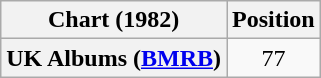<table class="wikitable plainrowheaders" style="text-align:center">
<tr>
<th scope="col">Chart (1982)</th>
<th scope="col">Position</th>
</tr>
<tr>
<th scope="row">UK Albums (<a href='#'>BMRB</a>)</th>
<td>77</td>
</tr>
</table>
